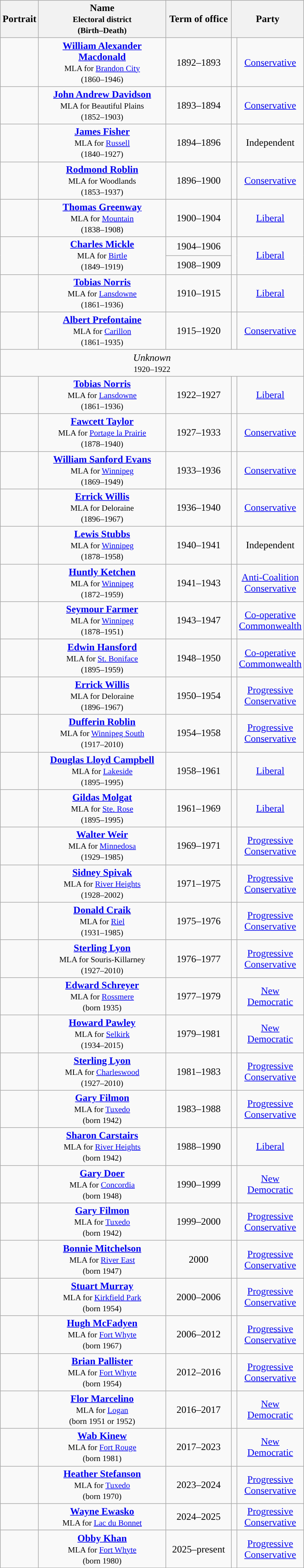<table class="wikitable" style="text-align:center">
<tr>
<th scope="col">Portrait</th>
<th scope="col" width="200px">Name<br><small>Electoral district<br>(Birth–Death)</small></th>
<th scope="col" width="100px">Term of office</th>
<th colspan="2">Party</th>
</tr>
<tr>
<td></td>
<td><strong><a href='#'>William Alexander Macdonald</a></strong><br><small>MLA for <a href='#'>Brandon City</a></small><br><small>(1860–1946)</small></td>
<td>1892–1893</td>
<td style="width:1px; background:"></td>
<td width="100px"><a href='#'>Conservative</a></td>
</tr>
<tr>
<td></td>
<td><strong><a href='#'>John Andrew Davidson</a></strong><br><small>MLA for Beautiful Plains</small><br><small>(1852–1903)</small></td>
<td>1893–1894</td>
<td style="width:1px; background:"></td>
<td><a href='#'>Conservative</a></td>
</tr>
<tr>
<td></td>
<td><a href='#'><strong>James Fisher</strong></a><br><small>MLA for <a href='#'>Russell</a></small><br><small>(1840–1927)</small></td>
<td>1894–1896</td>
<td style="width:1px; background:"></td>
<td>Independent</td>
</tr>
<tr>
<td></td>
<td><strong><a href='#'>Rodmond Roblin</a></strong><br><small>MLA for Woodlands</small><br><small>(1853–1937)</small></td>
<td>1896–1900</td>
<td style="width:1px; background:"></td>
<td><a href='#'>Conservative</a></td>
</tr>
<tr>
<td></td>
<td><strong><a href='#'>Thomas Greenway</a></strong><br><small>MLA for <a href='#'>Mountain</a></small><br><small>(1838–1908)</small></td>
<td>1900–1904</td>
<td style="width:1px; background:"></td>
<td><a href='#'>Liberal</a></td>
</tr>
<tr>
<td rowspan="2"></td>
<td rowspan="2"><strong><a href='#'>Charles Mickle</a></strong><br><small>MLA for <a href='#'>Birtle</a></small><br><small>(1849–1919)</small></td>
<td>1904–1906</td>
<td rowspan="2" style="width:1px; background:"></td>
<td rowspan="2"><a href='#'>Liberal</a></td>
</tr>
<tr>
<td>1908–1909</td>
</tr>
<tr>
<td></td>
<td><strong><a href='#'>Tobias Norris</a></strong><br><small>MLA for <a href='#'>Lansdowne</a></small><br><small>(1861–1936)</small></td>
<td>1910–1915</td>
<td style="width:1px; background:"></td>
<td><a href='#'>Liberal</a></td>
</tr>
<tr>
<td></td>
<td><strong><a href='#'>Albert Prefontaine</a></strong><br><small>MLA for <a href='#'>Carillon</a></small><br><small>(1861–1935)</small></td>
<td>1915–1920</td>
<td style="width:1px; background:"></td>
<td><a href='#'>Conservative</a></td>
</tr>
<tr>
<td colspan="6"><em>Unknown</em><br><small>1920–1922</small></td>
</tr>
<tr>
<td></td>
<td><strong><a href='#'>Tobias Norris</a></strong><br><small>MLA for <a href='#'>Lansdowne</a></small><br><small>(1861–1936)</small></td>
<td>1922–1927</td>
<td style="width:1px; background:"></td>
<td><a href='#'>Liberal</a></td>
</tr>
<tr>
<td></td>
<td><strong><a href='#'>Fawcett Taylor</a></strong><br><small>MLA for <a href='#'>Portage la Prairie</a></small><br><small>(1878–1940)</small></td>
<td>1927–1933</td>
<td style="width:1px; background:"></td>
<td><a href='#'>Conservative</a></td>
</tr>
<tr>
<td></td>
<td><strong><a href='#'>William Sanford Evans</a></strong><br><small>MLA for <a href='#'>Winnipeg</a></small><br><small>(1869–1949)</small></td>
<td>1933–1936</td>
<td style="width:1px; background:"></td>
<td><a href='#'>Conservative</a></td>
</tr>
<tr>
<td></td>
<td><strong><a href='#'>Errick Willis</a></strong><br><small>MLA for Deloraine</small><br><small>(1896–1967)</small></td>
<td>1936–1940</td>
<td style="width:1px; background:"></td>
<td><a href='#'>Conservative</a></td>
</tr>
<tr>
<td></td>
<td><strong><a href='#'>Lewis Stubbs</a></strong><br><small>MLA for <a href='#'>Winnipeg</a></small><br><small>(1878–1958)</small></td>
<td>1940–1941</td>
<td style="width:1px; background:"></td>
<td>Independent</td>
</tr>
<tr>
<td></td>
<td><strong><a href='#'>Huntly Ketchen</a></strong><br><small>MLA for <a href='#'>Winnipeg</a></small><br><small>(1872–1959)</small></td>
<td>1941–1943</td>
<td style="width:1px; background:"></td>
<td><a href='#'>Anti-Coalition Conservative</a></td>
</tr>
<tr>
<td></td>
<td><strong><a href='#'>Seymour Farmer</a></strong><br><small>MLA for <a href='#'>Winnipeg</a></small><br><small>(1878–1951)</small></td>
<td>1943–1947</td>
<td style="width:1px; background:"></td>
<td><a href='#'>Co-operative Commonwealth</a></td>
</tr>
<tr>
<td></td>
<td><strong><a href='#'>Edwin Hansford</a></strong><br><small>MLA for <a href='#'>St. Boniface</a></small><br><small>(1895–1959)</small></td>
<td>1948–1950</td>
<td style="width:1px; background:"></td>
<td><a href='#'>Co-operative Commonwealth</a></td>
</tr>
<tr>
<td></td>
<td><strong><a href='#'>Errick Willis</a></strong><br><small>MLA for Deloraine</small><br><small>(1896–1967)</small></td>
<td>1950–1954</td>
<td style="width:1px; background:"></td>
<td><a href='#'>Progressive Conservative</a></td>
</tr>
<tr>
<td></td>
<td><strong><a href='#'>Dufferin Roblin</a></strong><br><small>MLA for <a href='#'>Winnipeg South</a></small><br><small>(1917–2010)</small></td>
<td>1954–1958</td>
<td style="width:1px; background:"></td>
<td><a href='#'>Progressive Conservative</a></td>
</tr>
<tr>
<td></td>
<td><strong><a href='#'>Douglas Lloyd Campbell</a></strong><br><small>MLA for <a href='#'>Lakeside</a></small><br><small>(1895–1995)</small></td>
<td>1958–1961</td>
<td style="width:1px; background:"></td>
<td><a href='#'>Liberal</a></td>
</tr>
<tr>
<td></td>
<td><strong><a href='#'>Gildas Molgat</a></strong><br><small>MLA for <a href='#'>Ste. Rose</a></small><br><small>(1895–1995)</small></td>
<td>1961–1969</td>
<td style="width:1px; background:"></td>
<td><a href='#'>Liberal</a></td>
</tr>
<tr>
<td></td>
<td><strong><a href='#'>Walter Weir</a></strong><br><small>MLA for <a href='#'>Minnedosa</a></small><br><small>(1929–1985)</small></td>
<td>1969–1971</td>
<td style="width:1px; background:"></td>
<td><a href='#'>Progressive Conservative</a></td>
</tr>
<tr>
<td></td>
<td><strong><a href='#'>Sidney Spivak</a></strong><br><small>MLA for <a href='#'>River Heights</a></small><br><small>(1928–2002)</small></td>
<td>1971–1975</td>
<td style="width:1px; background:"></td>
<td><a href='#'>Progressive Conservative</a></td>
</tr>
<tr>
<td></td>
<td><strong><a href='#'>Donald Craik</a></strong><br><small>MLA for <a href='#'>Riel</a></small><br><small>(1931–1985)</small></td>
<td>1975–1976</td>
<td style="width:1px; background:"></td>
<td><a href='#'>Progressive Conservative</a></td>
</tr>
<tr>
<td></td>
<td><strong><a href='#'>Sterling Lyon</a></strong><br><small>MLA for Souris-Killarney</small><br><small>(1927–2010)</small></td>
<td>1976–1977</td>
<td style="width:1px; background:"></td>
<td><a href='#'>Progressive Conservative</a></td>
</tr>
<tr>
<td></td>
<td><strong><a href='#'>Edward Schreyer</a></strong><br><small>MLA for <a href='#'>Rossmere</a></small><br><small>(born 1935)</small></td>
<td>1977–1979</td>
<td style="width:1px; background:"></td>
<td><a href='#'>New Democratic</a></td>
</tr>
<tr>
<td></td>
<td><strong><a href='#'>Howard Pawley</a></strong><br><small>MLA for <a href='#'>Selkirk</a></small><br><small>(1934–2015)</small></td>
<td>1979–1981</td>
<td style="width:1px; background:"></td>
<td><a href='#'>New Democratic</a></td>
</tr>
<tr>
<td></td>
<td><strong><a href='#'>Sterling Lyon</a></strong><br><small>MLA for <a href='#'>Charleswood</a></small><br><small>(1927–2010)</small></td>
<td>1981–1983</td>
<td style="width:1px; background:"></td>
<td><a href='#'>Progressive Conservative</a></td>
</tr>
<tr>
<td></td>
<td><strong><a href='#'>Gary Filmon</a></strong><br><small>MLA for <a href='#'>Tuxedo</a></small><br><small>(born 1942)</small></td>
<td>1983–1988</td>
<td style="width:1px; background:"></td>
<td><a href='#'>Progressive Conservative</a></td>
</tr>
<tr>
<td></td>
<td><strong><a href='#'>Sharon Carstairs</a></strong><br><small>MLA for <a href='#'>River Heights</a></small><br><small>(born 1942)</small></td>
<td>1988–1990</td>
<td style="width:1px; background:"></td>
<td><a href='#'>Liberal</a></td>
</tr>
<tr>
<td></td>
<td><strong><a href='#'>Gary Doer</a></strong><br><small>MLA for <a href='#'>Concordia</a></small><br><small>(born 1948)</small></td>
<td>1990–1999</td>
<td style="width:1px; background:"></td>
<td><a href='#'>New Democratic</a></td>
</tr>
<tr>
<td></td>
<td><strong><a href='#'>Gary Filmon</a></strong><br><small>MLA for <a href='#'>Tuxedo</a></small><br><small>(born 1942)</small></td>
<td>1999–2000</td>
<td style="width:1px; background:"></td>
<td><a href='#'>Progressive Conservative</a></td>
</tr>
<tr>
<td></td>
<td><strong><a href='#'>Bonnie Mitchelson</a></strong><br><small>MLA for <a href='#'>River East</a></small><br><small>(born 1947)</small></td>
<td>2000</td>
<td style="width:1px; background:"></td>
<td><a href='#'>Progressive Conservative</a></td>
</tr>
<tr>
<td></td>
<td><strong><a href='#'>Stuart Murray</a></strong><br><small>MLA for <a href='#'>Kirkfield Park</a></small><br><small>(born 1954)</small></td>
<td>2000–2006</td>
<td style="width:1px; background:"></td>
<td><a href='#'>Progressive Conservative</a></td>
</tr>
<tr>
<td></td>
<td><strong><a href='#'>Hugh McFadyen</a></strong><br><small>MLA for <a href='#'>Fort Whyte</a></small><br><small>(born 1967)</small></td>
<td>2006–2012</td>
<td style="width:1px; background:"></td>
<td><a href='#'>Progressive Conservative</a></td>
</tr>
<tr>
<td></td>
<td><strong><a href='#'>Brian Pallister</a></strong><br><small>MLA for <a href='#'>Fort Whyte</a></small><br><small>(born 1954)</small></td>
<td>2012–2016</td>
<td style="width:1px; background:"></td>
<td><a href='#'>Progressive Conservative</a></td>
</tr>
<tr>
<td></td>
<td><strong><a href='#'>Flor Marcelino</a></strong><br><small>MLA for <a href='#'>Logan</a></small><br><small>(born 1951 or 1952)</small></td>
<td>2016–2017</td>
<td style="width:1px; background:"></td>
<td><a href='#'>New Democratic</a></td>
</tr>
<tr>
<td></td>
<td><strong><a href='#'>Wab Kinew</a></strong><br><small>MLA for <a href='#'>Fort Rouge</a></small><br><small>(born 1981)</small></td>
<td>2017–2023</td>
<td style="width:1px; background:"></td>
<td><a href='#'>New Democratic</a></td>
</tr>
<tr>
<td></td>
<td><strong><a href='#'>Heather Stefanson</a></strong><br><small>MLA for <a href='#'>Tuxedo</a></small><br><small>(born 1970)</small></td>
<td>2023–2024</td>
<td style="width:1px; background:"></td>
<td><a href='#'>Progressive Conservative</a></td>
</tr>
<tr>
<td></td>
<td><strong><a href='#'>Wayne Ewasko</a></strong><br><small>MLA for <a href='#'>Lac du Bonnet</a></small><br><small></small></td>
<td>2024–2025</td>
<td style="width:1px; background:"></td>
<td><a href='#'>Progressive Conservative</a></td>
</tr>
<tr>
<td></td>
<td><strong><a href='#'>Obby Khan</a></strong><br><small>MLA for <a href='#'>Fort Whyte</a></small><br><small>(born 1980)</small></td>
<td>2025–present</td>
<td style="width:1px; background:"></td>
<td><a href='#'>Progressive Conservative</a></td>
</tr>
</table>
